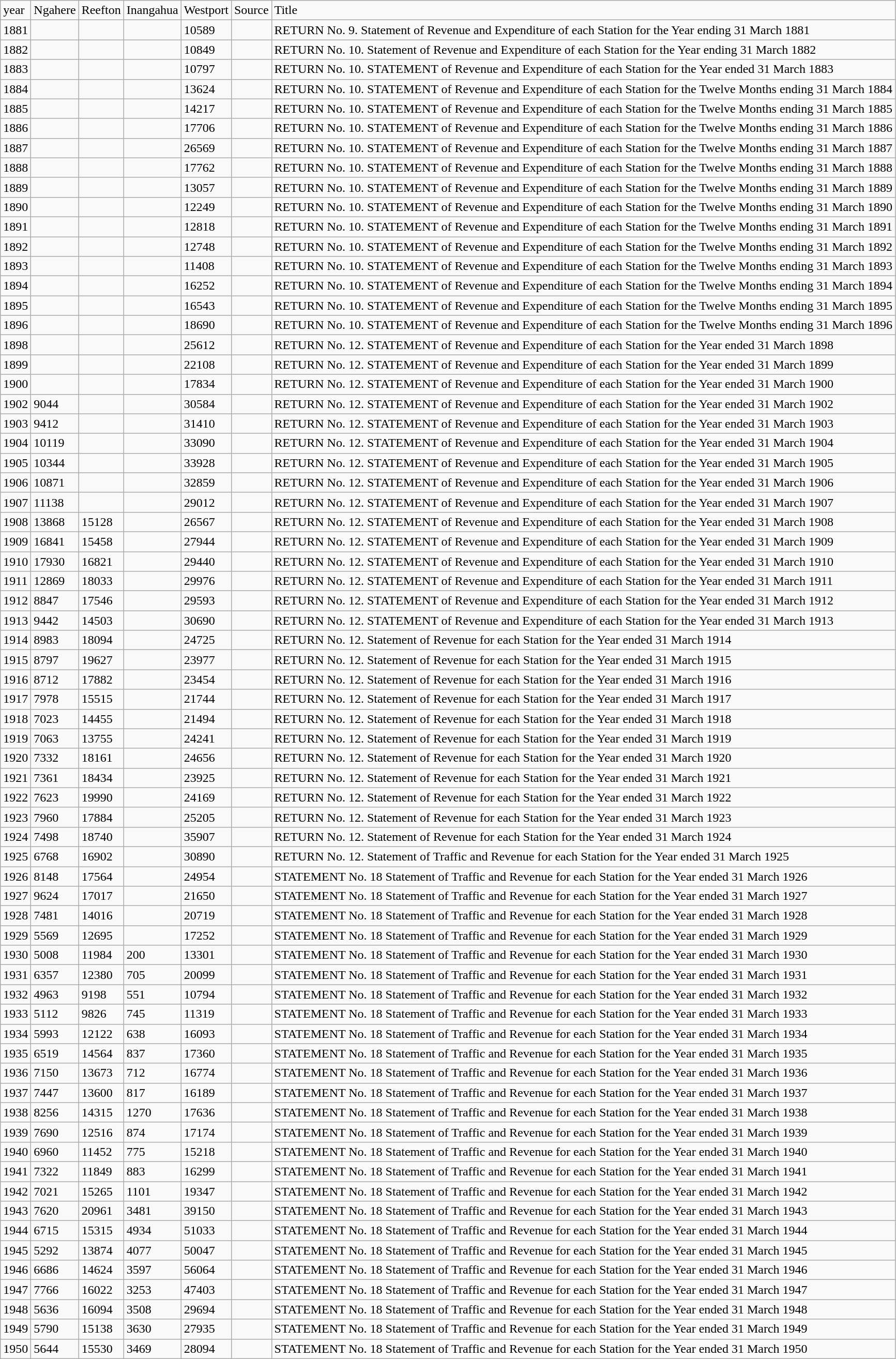<table class="wikitable sortable mw-collapsible mw-collapsed">
<tr>
<td>year</td>
<td>Ngahere</td>
<td>Reefton</td>
<td>Inangahua</td>
<td>Westport</td>
<td>Source</td>
<td>Title</td>
</tr>
<tr>
<td>1881</td>
<td></td>
<td></td>
<td></td>
<td>10589</td>
<td></td>
<td>RETURN No. 9. Statement of Revenue and Expenditure of each Station for the Year ending 31 March 1881</td>
</tr>
<tr>
<td>1882</td>
<td></td>
<td></td>
<td></td>
<td>10849</td>
<td></td>
<td>RETURN No. 10. Statement of Revenue and Expenditure of each Station for the Year ending 31 March 1882</td>
</tr>
<tr>
<td>1883</td>
<td></td>
<td></td>
<td></td>
<td>10797</td>
<td></td>
<td>RETURN No. 10. STATEMENT of Revenue and Expenditure of each Station for the Year ended 31 March 1883</td>
</tr>
<tr>
<td>1884</td>
<td></td>
<td></td>
<td></td>
<td>13624</td>
<td></td>
<td>RETURN No. 10. STATEMENT of Revenue and Expenditure of each Station for the Twelve Months ending 31 March 1884</td>
</tr>
<tr>
<td>1885</td>
<td></td>
<td></td>
<td></td>
<td>14217</td>
<td></td>
<td>RETURN No. 10. STATEMENT of Revenue and Expenditure of each Station for the Twelve Months ending 31 March 1885</td>
</tr>
<tr>
<td>1886</td>
<td></td>
<td></td>
<td></td>
<td>17706</td>
<td></td>
<td>RETURN No. 10. STATEMENT of Revenue and Expenditure of each Station for the Twelve Months ending 31 March 1886</td>
</tr>
<tr>
<td>1887</td>
<td></td>
<td></td>
<td></td>
<td>26569</td>
<td></td>
<td>RETURN No. 10. STATEMENT of Revenue and Expenditure of each Station for the Twelve Months ending 31 March 1887</td>
</tr>
<tr>
<td>1888</td>
<td></td>
<td></td>
<td></td>
<td>17762</td>
<td></td>
<td>RETURN No. 10. STATEMENT of Revenue and Expenditure of each Station for the Twelve Months ending 31 March 1888</td>
</tr>
<tr>
<td>1889</td>
<td></td>
<td></td>
<td></td>
<td>13057</td>
<td></td>
<td>RETURN No. 10. STATEMENT of Revenue and Expenditure of each Station for the Twelve Months ending 31 March 1889</td>
</tr>
<tr>
<td>1890</td>
<td></td>
<td></td>
<td></td>
<td>12249</td>
<td></td>
<td>RETURN No. 10. STATEMENT of Revenue and Expenditure of each Station for the Twelve Months ending 31 March 1890</td>
</tr>
<tr>
<td>1891</td>
<td></td>
<td></td>
<td></td>
<td>12818</td>
<td></td>
<td>RETURN No. 10. STATEMENT of Revenue and Expenditure of each Station for the Twelve Months ending 31 March 1891</td>
</tr>
<tr>
<td>1892</td>
<td></td>
<td></td>
<td></td>
<td>12748</td>
<td></td>
<td>RETURN No. 10. STATEMENT of Revenue and Expenditure of each Station for the Twelve Months ending 31 March 1892</td>
</tr>
<tr>
<td>1893</td>
<td></td>
<td></td>
<td></td>
<td>11408</td>
<td></td>
<td>RETURN No. 10. STATEMENT of Revenue and Expenditure of each Station for the Twelve Months ending 31 March 1893</td>
</tr>
<tr>
<td>1894</td>
<td></td>
<td></td>
<td></td>
<td>16252</td>
<td></td>
<td>RETURN No. 10. STATEMENT of Revenue and Expenditure of each Station for the Twelve Months ending 31 March 1894</td>
</tr>
<tr>
<td>1895</td>
<td></td>
<td></td>
<td></td>
<td>16543</td>
<td></td>
<td>RETURN No. 10. STATEMENT of Revenue and Expenditure of each Station for the Twelve Months ending 31 March 1895</td>
</tr>
<tr>
<td>1896</td>
<td></td>
<td></td>
<td></td>
<td>18690</td>
<td></td>
<td>RETURN No. 10. STATEMENT of Revenue and Expenditure of each Station for the Twelve Months ending 31 March 1896</td>
</tr>
<tr>
<td>1898</td>
<td></td>
<td></td>
<td></td>
<td>25612</td>
<td></td>
<td>RETURN No. 12. STATEMENT of Revenue and Expenditure of each Station for the Year ended 31 March 1898</td>
</tr>
<tr>
<td>1899</td>
<td></td>
<td></td>
<td></td>
<td>22108</td>
<td></td>
<td>RETURN No. 12. STATEMENT of Revenue and Expenditure of each Station for the Year ended 31 March 1899</td>
</tr>
<tr>
<td>1900</td>
<td></td>
<td></td>
<td></td>
<td>17834</td>
<td></td>
<td>RETURN No. 12. STATEMENT of Revenue and Expenditure of each Station for the Year ended 31 March 1900</td>
</tr>
<tr>
<td>1902</td>
<td>9044</td>
<td></td>
<td></td>
<td>30584</td>
<td></td>
<td>RETURN No. 12. STATEMENT of Revenue and Expenditure of each Station for the Year ended 31 March 1902</td>
</tr>
<tr>
<td>1903</td>
<td>9412</td>
<td></td>
<td></td>
<td>31410</td>
<td></td>
<td>RETURN No. 12. STATEMENT of Revenue and Expenditure of each Station for the Year ended 31 March 1903</td>
</tr>
<tr>
<td>1904</td>
<td>10119</td>
<td></td>
<td></td>
<td>33090</td>
<td></td>
<td>RETURN No. 12. STATEMENT of Revenue and Expenditure of each Station for the Year ended 31 March 1904</td>
</tr>
<tr>
<td>1905</td>
<td>10344</td>
<td></td>
<td></td>
<td>33928</td>
<td></td>
<td>RETURN No. 12. STATEMENT of Revenue and Expenditure of each Station for the Year ended 31 March 1905</td>
</tr>
<tr>
<td>1906</td>
<td>10871</td>
<td></td>
<td></td>
<td>32859</td>
<td></td>
<td>RETURN No. 12. STATEMENT of Revenue and Expenditure of each Station for the Year ended 31 March 1906</td>
</tr>
<tr>
<td>1907</td>
<td>11138</td>
<td></td>
<td></td>
<td>29012</td>
<td></td>
<td>RETURN No. 12. STATEMENT of Revenue and Expenditure of each Station for the Year ended 31 March 1907</td>
</tr>
<tr>
<td>1908</td>
<td>13868</td>
<td>15128</td>
<td></td>
<td>26567</td>
<td></td>
<td>RETURN No. 12. STATEMENT of Revenue and Expenditure of each Station for the Year ended 31 March 1908</td>
</tr>
<tr>
<td>1909</td>
<td>16841</td>
<td>15458</td>
<td></td>
<td>27944</td>
<td></td>
<td>RETURN No. 12. STATEMENT of Revenue and Expenditure of each Station for the Year ended 31 March 1909</td>
</tr>
<tr>
<td>1910</td>
<td>17930</td>
<td>16821</td>
<td></td>
<td>29440</td>
<td></td>
<td>RETURN No. 12. STATEMENT of Revenue and Expenditure of each Station for the Year ended 31 March 1910</td>
</tr>
<tr>
<td>1911</td>
<td>12869</td>
<td>18033</td>
<td></td>
<td>29976</td>
<td></td>
<td>RETURN No. 12. STATEMENT of Revenue and Expenditure of each Station for the Year ended 31 March 1911</td>
</tr>
<tr>
<td>1912</td>
<td>8847</td>
<td>17546</td>
<td></td>
<td>29593</td>
<td></td>
<td>RETURN No. 12. STATEMENT of Revenue and Expenditure of each Station for the Year ended 31 March 1912</td>
</tr>
<tr>
<td>1913</td>
<td>9442</td>
<td>14503</td>
<td></td>
<td>30690</td>
<td></td>
<td>RETURN No. 12. STATEMENT of Revenue and Expenditure of each Station for the Year ended 31 March 1913</td>
</tr>
<tr>
<td>1914</td>
<td>8983</td>
<td>18094</td>
<td></td>
<td>24725</td>
<td></td>
<td>RETURN No. 12. Statement of Revenue for each Station for the Year ended 31 March 1914</td>
</tr>
<tr>
<td>1915</td>
<td>8797</td>
<td>19627</td>
<td></td>
<td>23977</td>
<td></td>
<td>RETURN No. 12. Statement of Revenue for each Station for the Year ended 31 March 1915</td>
</tr>
<tr>
<td>1916</td>
<td>8712</td>
<td>17882</td>
<td></td>
<td>23454</td>
<td></td>
<td>RETURN No. 12. Statement of Revenue for each Station for the Year ended 31 March 1916</td>
</tr>
<tr>
<td>1917</td>
<td>7978</td>
<td>15515</td>
<td></td>
<td>21744</td>
<td></td>
<td>RETURN No. 12. Statement of Revenue for each Station for the Year ended 31 March 1917</td>
</tr>
<tr>
<td>1918</td>
<td>7023</td>
<td>14455</td>
<td></td>
<td>21494</td>
<td></td>
<td>RETURN No. 12. Statement of Revenue for each Station for the Year ended 31 March 1918</td>
</tr>
<tr>
<td>1919</td>
<td>7063</td>
<td>13755</td>
<td></td>
<td>24241</td>
<td></td>
<td>RETURN No. 12. Statement of Revenue for each Station for the Year ended 31 March 1919</td>
</tr>
<tr>
<td>1920</td>
<td>7332</td>
<td>18161</td>
<td></td>
<td>24656</td>
<td></td>
<td>RETURN No. 12. Statement of Revenue for each Station for the Year ended 31 March 1920</td>
</tr>
<tr>
<td>1921</td>
<td>7361</td>
<td>18434</td>
<td></td>
<td>23925</td>
<td></td>
<td>RETURN No. 12. Statement of Revenue for each Station for the Year ended 31 March 1921</td>
</tr>
<tr>
<td>1922</td>
<td>7623</td>
<td>19990</td>
<td></td>
<td>24169</td>
<td></td>
<td>RETURN No. 12. Statement of Revenue for each Station for the Year ended 31 March 1922</td>
</tr>
<tr>
<td>1923</td>
<td>7960</td>
<td>17884</td>
<td></td>
<td>25205</td>
<td></td>
<td>RETURN No. 12. Statement of Revenue for each Station for the Year ended 31 March 1923</td>
</tr>
<tr>
<td>1924</td>
<td>7498</td>
<td>18740</td>
<td></td>
<td>35907</td>
<td></td>
<td>RETURN No. 12. Statement of Revenue for each Station for the Year ended 31 March 1924</td>
</tr>
<tr>
<td>1925</td>
<td>6768</td>
<td>16902</td>
<td></td>
<td>30890</td>
<td></td>
<td>RETURN No. 12. Statement of Traffic and Revenue for each Station for the Year ended 31 March 1925</td>
</tr>
<tr>
<td>1926</td>
<td>8148</td>
<td>17564</td>
<td></td>
<td>24954</td>
<td></td>
<td>STATEMENT No. 18 Statement of Traffic and Revenue for each Station for the Year ended 31 March 1926</td>
</tr>
<tr>
<td>1927</td>
<td>9624</td>
<td>17017</td>
<td></td>
<td>21650</td>
<td></td>
<td>STATEMENT No. 18 Statement of Traffic and Revenue for each Station for the Year ended 31 March 1927</td>
</tr>
<tr>
<td>1928</td>
<td>7481</td>
<td>14016</td>
<td></td>
<td>20719</td>
<td></td>
<td>STATEMENT No. 18 Statement of Traffic and Revenue for each Station for the Year ended 31 March 1928</td>
</tr>
<tr>
<td>1929</td>
<td>5569</td>
<td>12695</td>
<td></td>
<td>17252</td>
<td></td>
<td>STATEMENT No. 18 Statement of Traffic and Revenue for each Station for the Year ended 31 March 1929</td>
</tr>
<tr>
<td>1930</td>
<td>5008</td>
<td>11984</td>
<td>200</td>
<td>13301</td>
<td></td>
<td>STATEMENT No. 18 Statement of Traffic and Revenue for each Station for the Year ended 31 March 1930</td>
</tr>
<tr>
<td>1931</td>
<td>6357</td>
<td>12380</td>
<td>705</td>
<td>20099</td>
<td></td>
<td>STATEMENT No. 18 Statement of Traffic and Revenue for each Station for the Year ended 31 March 1931</td>
</tr>
<tr>
<td>1932</td>
<td>4963</td>
<td>9198</td>
<td>551</td>
<td>10794</td>
<td></td>
<td>STATEMENT No. 18 Statement of Traffic and Revenue for each Station for the Year ended 31 March 1932</td>
</tr>
<tr>
<td>1933</td>
<td>5112</td>
<td>9826</td>
<td>745</td>
<td>11319</td>
<td></td>
<td>STATEMENT No. 18 Statement of Traffic and Revenue for each Station for the Year ended 31 March 1933</td>
</tr>
<tr>
<td>1934</td>
<td>5993</td>
<td>12122</td>
<td>638</td>
<td>16093</td>
<td></td>
<td>STATEMENT No. 18 Statement of Traffic and Revenue for each Station for the Year ended 31 March 1934</td>
</tr>
<tr>
<td>1935</td>
<td>6519</td>
<td>14564</td>
<td>837</td>
<td>17360</td>
<td></td>
<td>STATEMENT No. 18 Statement of Traffic and Revenue for each Station for the Year ended 31 March 1935</td>
</tr>
<tr>
<td>1936</td>
<td>7150</td>
<td>13673</td>
<td>712</td>
<td>16774</td>
<td></td>
<td>STATEMENT No. 18 Statement of Traffic and Revenue for each Station for the Year ended 31 March 1936</td>
</tr>
<tr>
<td>1937</td>
<td>7447</td>
<td>13600</td>
<td>817</td>
<td>16189</td>
<td></td>
<td>STATEMENT No. 18 Statement of Traffic and Revenue for each Station for the Year ended 31 March 1937</td>
</tr>
<tr>
<td>1938</td>
<td>8256</td>
<td>14315</td>
<td>1270</td>
<td>17636</td>
<td></td>
<td>STATEMENT No. 18 Statement of Traffic and Revenue for each Station for the Year ended 31 March 1938</td>
</tr>
<tr>
<td>1939</td>
<td>7690</td>
<td>12516</td>
<td>874</td>
<td>17174</td>
<td></td>
<td>STATEMENT No. 18 Statement of Traffic and Revenue for each Station for the Year ended 31 March 1939</td>
</tr>
<tr>
<td>1940</td>
<td>6960</td>
<td>11452</td>
<td>775</td>
<td>15218</td>
<td></td>
<td>STATEMENT No. 18 Statement of Traffic and Revenue for each Station for the Year ended 31 March 1940</td>
</tr>
<tr>
<td>1941</td>
<td>7322</td>
<td>11849</td>
<td>883</td>
<td>16299</td>
<td></td>
<td>STATEMENT No. 18 Statement of Traffic and Revenue for each Station for the Year ended 31 March 1941</td>
</tr>
<tr>
<td>1942</td>
<td>7021</td>
<td>15265</td>
<td>1101</td>
<td>19347</td>
<td></td>
<td>STATEMENT No. 18 Statement of Traffic and Revenue for each Station for the Year ended 31 March 1942</td>
</tr>
<tr>
<td>1943</td>
<td>7620</td>
<td>20961</td>
<td>3481</td>
<td>39150</td>
<td></td>
<td>STATEMENT No. 18 Statement of Traffic and Revenue for each Station for the Year ended 31 March 1943</td>
</tr>
<tr>
<td>1944</td>
<td>6715</td>
<td>15315</td>
<td>4934</td>
<td>51033</td>
<td></td>
<td>STATEMENT No. 18 Statement of Traffic and Revenue for each Station for the Year ended 31 March 1944</td>
</tr>
<tr>
<td>1945</td>
<td>5292</td>
<td>13874</td>
<td>4077</td>
<td>50047</td>
<td></td>
<td>STATEMENT No. 18 Statement of Traffic and Revenue for each Station for the Year ended 31 March 1945</td>
</tr>
<tr>
<td>1946</td>
<td>6686</td>
<td>14624</td>
<td>3597</td>
<td>56064</td>
<td></td>
<td>STATEMENT No. 18 Statement of Traffic and Revenue for each Station for the Year ended 31 March 1946</td>
</tr>
<tr>
<td>1947</td>
<td>7766</td>
<td>16022</td>
<td>3253</td>
<td>47403</td>
<td></td>
<td>STATEMENT No. 18 Statement of Traffic and Revenue for each Station for the Year ended 31 March 1947</td>
</tr>
<tr>
<td>1948</td>
<td>5636</td>
<td>16094</td>
<td>3508</td>
<td>29694</td>
<td></td>
<td>STATEMENT No. 18 Statement of Traffic and Revenue for each Station for the Year ended 31 March 1948</td>
</tr>
<tr>
<td>1949</td>
<td>5790</td>
<td>15138</td>
<td>3630</td>
<td>27935</td>
<td></td>
<td>STATEMENT No. 18 Statement of Traffic and Revenue for each Station for the Year ended 31 March 1949</td>
</tr>
<tr>
<td>1950</td>
<td>5644</td>
<td>15530</td>
<td>3469</td>
<td>28094</td>
<td></td>
<td>STATEMENT No. 18 Statement of Traffic and Revenue for each Station for the Year ended 31 March 1950</td>
</tr>
</table>
